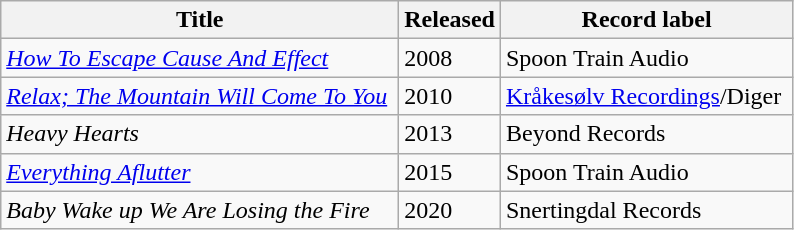<table class="wikitable">
<tr>
<th>Title</th>
<th>Released</th>
<th>Record label</th>
</tr>
<tr>
<td><em><a href='#'>How To Escape Cause And Effect</a></em> </td>
<td>2008</td>
<td>Spoon Train Audio </td>
</tr>
<tr>
<td><em><a href='#'>Relax; The Mountain Will Come To You</a></em> </td>
<td>2010</td>
<td><a href='#'>Kråkesølv Recordings</a>/Diger </td>
</tr>
<tr>
<td><em>Heavy Hearts</em> </td>
<td>2013</td>
<td>Beyond Records</td>
</tr>
<tr>
<td><em><a href='#'>Everything Aflutter</a></em> </td>
<td>2015</td>
<td>Spoon Train Audio </td>
</tr>
<tr>
<td><em>Baby Wake up We Are Losing the Fire</em></td>
<td>2020</td>
<td>Snertingdal Records</td>
</tr>
</table>
